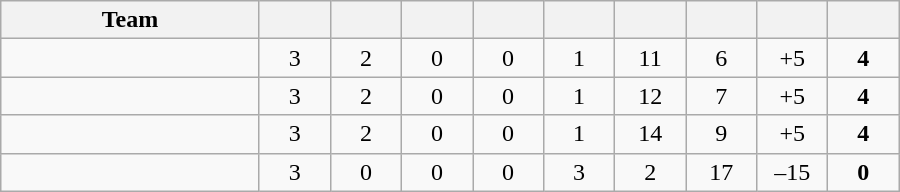<table class="wikitable" style="text-align:center;">
<tr>
<th width=165>Team</th>
<th width=40></th>
<th width=40></th>
<th width=40></th>
<th width=40></th>
<th width=40></th>
<th width=40></th>
<th width=40></th>
<th width=40></th>
<th width=40></th>
</tr>
<tr>
<td style="text-align:left;"></td>
<td>3</td>
<td>2</td>
<td>0</td>
<td>0</td>
<td>1</td>
<td>11</td>
<td>6</td>
<td>+5</td>
<td><strong>4</strong></td>
</tr>
<tr>
<td style="text-align:left;"></td>
<td>3</td>
<td>2</td>
<td>0</td>
<td>0</td>
<td>1</td>
<td>12</td>
<td>7</td>
<td>+5</td>
<td><strong>4</strong></td>
</tr>
<tr>
<td style="text-align:left;"></td>
<td>3</td>
<td>2</td>
<td>0</td>
<td>0</td>
<td>1</td>
<td>14</td>
<td>9</td>
<td>+5</td>
<td><strong>4</strong></td>
</tr>
<tr>
<td style="text-align:left;"></td>
<td>3</td>
<td>0</td>
<td>0</td>
<td>0</td>
<td>3</td>
<td>2</td>
<td>17</td>
<td>–15</td>
<td><strong>0</strong></td>
</tr>
</table>
